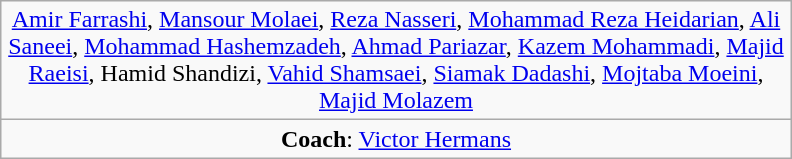<table class="wikitable" style="text-align:center; width:33em; margin:0.5em auto;">
<tr>
<td><a href='#'>Amir Farrashi</a>, <a href='#'>Mansour Molaei</a>, <a href='#'>Reza Nasseri</a>, <a href='#'>Mohammad Reza Heidarian</a>, <a href='#'>Ali Saneei</a>, <a href='#'>Mohammad Hashemzadeh</a>, <a href='#'>Ahmad Pariazar</a>, <a href='#'>Kazem Mohammadi</a>, <a href='#'>Majid Raeisi</a>, Hamid Shandizi, <a href='#'>Vahid Shamsaei</a>, <a href='#'>Siamak Dadashi</a>, <a href='#'>Mojtaba Moeini</a>, <a href='#'>Majid Molazem</a></td>
</tr>
<tr>
<td><strong>Coach</strong>:  <a href='#'>Victor Hermans</a></td>
</tr>
</table>
